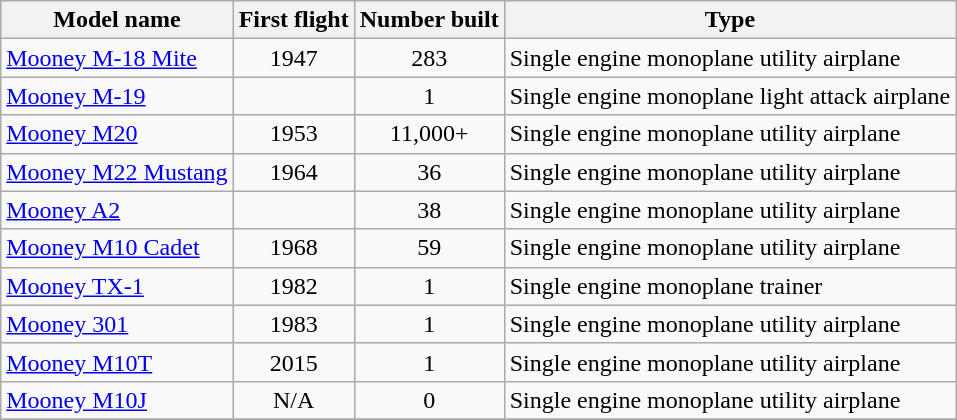<table class="wikitable sortable">
<tr>
<th>Model name</th>
<th>First flight</th>
<th>Number built</th>
<th>Type</th>
</tr>
<tr>
<td align=left><a href='#'>Mooney M-18 Mite</a></td>
<td align=center>1947</td>
<td align=center>283</td>
<td align=left>Single engine monoplane utility airplane</td>
</tr>
<tr>
<td align=left><a href='#'>Mooney M-19</a></td>
<td align=center></td>
<td align=center>1</td>
<td align=left>Single engine monoplane light attack airplane</td>
</tr>
<tr>
<td align=left><a href='#'>Mooney M20</a></td>
<td align=center>1953</td>
<td align=center>11,000+</td>
<td align=left>Single engine monoplane utility airplane</td>
</tr>
<tr>
<td align=left><a href='#'>Mooney M22 Mustang</a></td>
<td align=center>1964</td>
<td align=center>36</td>
<td align=left>Single engine monoplane utility airplane</td>
</tr>
<tr>
<td align=left><a href='#'>Mooney A2</a></td>
<td align=center></td>
<td align=center>38</td>
<td align=left>Single engine monoplane utility airplane</td>
</tr>
<tr>
<td align=left><a href='#'>Mooney M10 Cadet</a></td>
<td align=center>1968</td>
<td align=center>59</td>
<td align=left>Single engine monoplane utility airplane</td>
</tr>
<tr>
<td align=left><a href='#'>Mooney TX-1</a></td>
<td align=center>1982</td>
<td align=center>1</td>
<td align=left>Single engine monoplane trainer</td>
</tr>
<tr>
<td align=left><a href='#'>Mooney 301</a></td>
<td align=center>1983</td>
<td align=center>1</td>
<td align=left>Single engine monoplane utility airplane</td>
</tr>
<tr>
<td align=left><a href='#'>Mooney M10T</a></td>
<td align=center>2015</td>
<td align=center>1</td>
<td align=left>Single engine monoplane utility airplane</td>
</tr>
<tr>
<td align=left><a href='#'>Mooney M10J</a></td>
<td align=center>N/A</td>
<td align=center>0</td>
<td align=left>Single engine monoplane utility airplane</td>
</tr>
<tr>
</tr>
</table>
